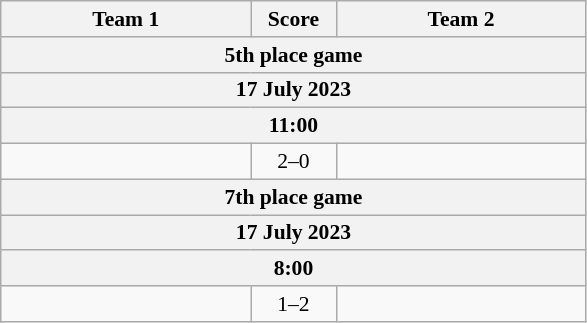<table class="wikitable" style="text-align: center; font-size:90% ">
<tr>
<th align="right" width="160">Team 1</th>
<th width="50">Score</th>
<th align="left" width="160">Team 2</th>
</tr>
<tr>
<th colspan=3>5th place game</th>
</tr>
<tr>
<th colspan=3>17 July 2023</th>
</tr>
<tr>
<th colspan=3>11:00</th>
</tr>
<tr>
<td align=right></td>
<td align=center>2–0</td>
<td align=left></td>
</tr>
<tr>
<th colspan=3>7th place game</th>
</tr>
<tr>
<th colspan=3>17 July 2023</th>
</tr>
<tr>
<th colspan=3>8:00</th>
</tr>
<tr>
<td align=right></td>
<td align=center>1–2</td>
<td align=left></td>
</tr>
</table>
